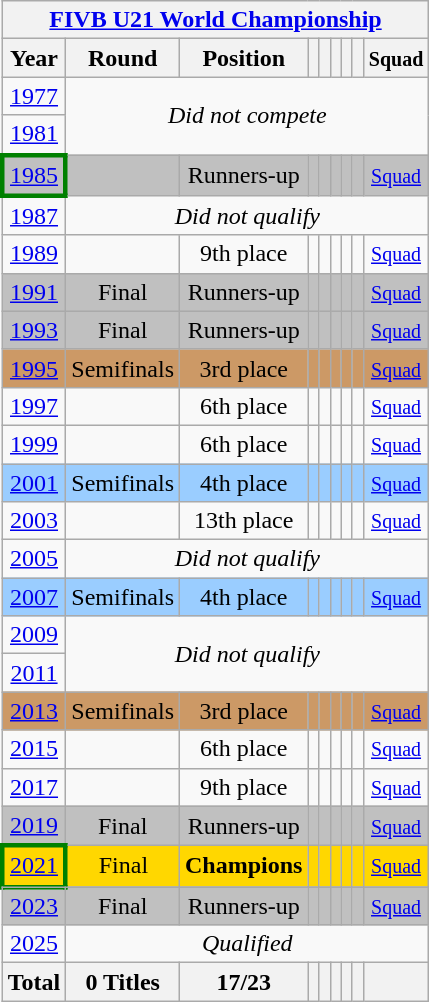<table class="wikitable" style="text-align: center;">
<tr>
<th colspan=9><a href='#'>FIVB U21 World Championship</a></th>
</tr>
<tr>
<th>Year</th>
<th>Round</th>
<th>Position</th>
<th></th>
<th></th>
<th></th>
<th></th>
<th></th>
<th><small>Squad</small></th>
</tr>
<tr>
<td> <a href='#'>1977</a></td>
<td colspan=9 rowspan=2><em>Did not compete</em></td>
</tr>
<tr>
<td> <a href='#'>1981</a></td>
</tr>
<tr bgcolor=silver>
<td style="border:3px solid green"> <a href='#'>1985</a></td>
<td></td>
<td>Runners-up</td>
<td></td>
<td></td>
<td></td>
<td></td>
<td></td>
<td><small><a href='#'>Squad</a></small></td>
</tr>
<tr>
<td> <a href='#'>1987</a></td>
<td colspan=9><em>Did not qualify</em></td>
</tr>
<tr>
<td> <a href='#'>1989</a></td>
<td></td>
<td>9th place</td>
<td></td>
<td></td>
<td></td>
<td></td>
<td></td>
<td><small><a href='#'>Squad</a></small></td>
</tr>
<tr bgcolor=silver>
<td> <a href='#'>1991</a></td>
<td>Final</td>
<td>Runners-up</td>
<td></td>
<td></td>
<td></td>
<td></td>
<td></td>
<td><small><a href='#'>Squad</a></small></td>
</tr>
<tr bgcolor=silver>
<td> <a href='#'>1993</a></td>
<td>Final</td>
<td>Runners-up</td>
<td></td>
<td></td>
<td></td>
<td></td>
<td></td>
<td><small> <a href='#'>Squad</a></small></td>
</tr>
<tr bgcolor=cc9966>
<td> <a href='#'>1995</a></td>
<td>Semifinals</td>
<td>3rd place</td>
<td></td>
<td></td>
<td></td>
<td></td>
<td></td>
<td><small><a href='#'>Squad</a></small></td>
</tr>
<tr>
<td> <a href='#'>1997</a></td>
<td></td>
<td>6th place</td>
<td></td>
<td></td>
<td></td>
<td></td>
<td></td>
<td><small><a href='#'>Squad</a></small></td>
</tr>
<tr>
<td> <a href='#'>1999</a></td>
<td></td>
<td>6th place</td>
<td></td>
<td></td>
<td></td>
<td></td>
<td></td>
<td><small> <a href='#'>Squad</a></small></td>
</tr>
<tr bgcolor=9acdff>
<td> <a href='#'>2001</a></td>
<td>Semifinals</td>
<td>4th place</td>
<td></td>
<td></td>
<td></td>
<td></td>
<td></td>
<td><small><a href='#'>Squad</a></small></td>
</tr>
<tr>
<td> <a href='#'>2003</a></td>
<td></td>
<td>13th place</td>
<td></td>
<td></td>
<td></td>
<td></td>
<td></td>
<td><small><a href='#'>Squad</a></small></td>
</tr>
<tr>
<td> <a href='#'>2005</a></td>
<td colspan=9><em>Did not qualify</em></td>
</tr>
<tr bgcolor=9acdff>
<td> <a href='#'>2007</a></td>
<td>Semifinals</td>
<td>4th place</td>
<td></td>
<td></td>
<td></td>
<td></td>
<td></td>
<td><small><a href='#'>Squad</a></small></td>
</tr>
<tr>
<td> <a href='#'>2009</a></td>
<td colspan=9 rowspan=2><em>Did not qualify</em></td>
</tr>
<tr>
<td> <a href='#'>2011</a></td>
</tr>
<tr bgcolor=cc9966>
<td> <a href='#'>2013</a></td>
<td>Semifinals</td>
<td>3rd place</td>
<td></td>
<td></td>
<td></td>
<td></td>
<td></td>
<td><small><a href='#'>Squad</a></small></td>
</tr>
<tr>
<td> <a href='#'>2015</a></td>
<td></td>
<td>6th place</td>
<td></td>
<td></td>
<td></td>
<td></td>
<td></td>
<td><small><a href='#'>Squad</a></small></td>
</tr>
<tr>
<td> <a href='#'>2017</a></td>
<td></td>
<td>9th place</td>
<td></td>
<td></td>
<td></td>
<td></td>
<td></td>
<td><small> <a href='#'>Squad</a></small></td>
</tr>
<tr bgcolor=silver>
<td> <a href='#'>2019</a></td>
<td>Final</td>
<td>Runners-up</td>
<td></td>
<td></td>
<td></td>
<td></td>
<td></td>
<td><small> <a href='#'>Squad</a></small></td>
</tr>
<tr bgcolor=gold>
<td style="border:3px solid green">  <a href='#'>2021</a></td>
<td>Final</td>
<td><strong>Champions</strong></td>
<td></td>
<td></td>
<td></td>
<td></td>
<td></td>
<td><small> <a href='#'>Squad</a></small></td>
</tr>
<tr>
</tr>
<tr bgcolor=silver>
<td> <a href='#'>2023</a></td>
<td>Final</td>
<td>Runners-up</td>
<td></td>
<td></td>
<td></td>
<td></td>
<td></td>
<td><small> <a href='#'>Squad</a></small></td>
</tr>
<tr>
<td> <a href='#'>2025</a></td>
<td colspan=8><em>Qualified</em></td>
</tr>
<tr>
<th>Total</th>
<th>0 Titles</th>
<th>17/23</th>
<th></th>
<th></th>
<th></th>
<th></th>
<th></th>
<th></th>
</tr>
</table>
